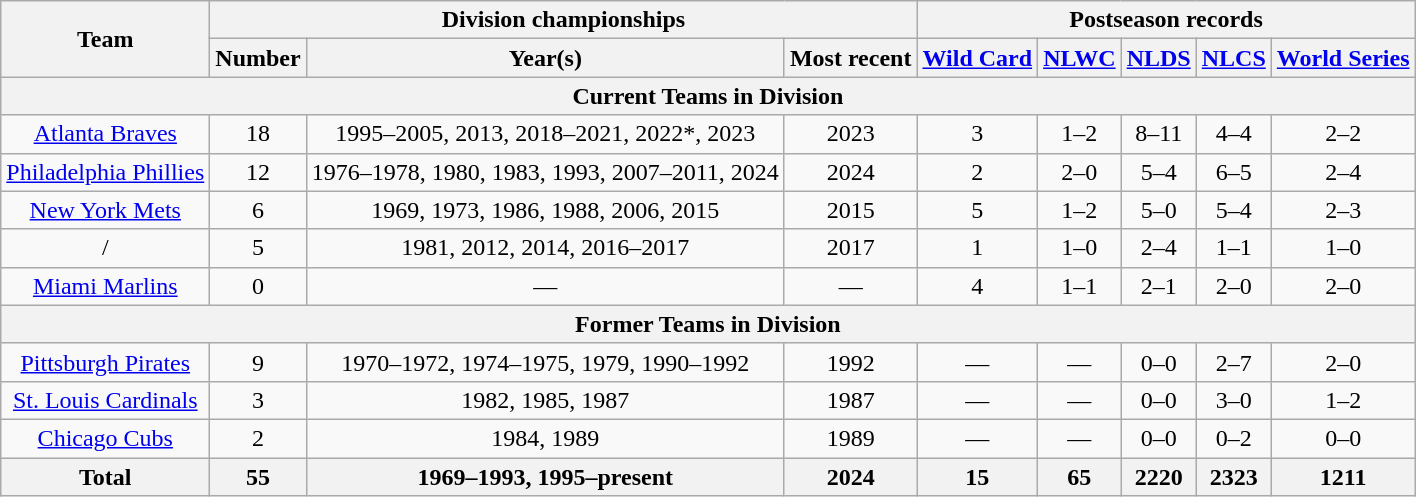<table class="wikitable" style="text-align:center;">
<tr>
<th rowspan=2>Team</th>
<th colspan=3>Division championships</th>
<th colspan="5">Postseason records</th>
</tr>
<tr>
<th>Number</th>
<th>Year(s)</th>
<th>Most recent</th>
<th><a href='#'>Wild Card</a></th>
<th><a href='#'>NLWC</a></th>
<th><a href='#'>NLDS</a></th>
<th><a href='#'>NLCS</a></th>
<th><a href='#'>World Series</a></th>
</tr>
<tr>
<th colspan="9">Current Teams in Division</th>
</tr>
<tr>
<td><a href='#'>Atlanta Braves</a></td>
<td>18</td>
<td>1995–2005, 2013, 2018–2021, 2022*, 2023</td>
<td>2023</td>
<td>3</td>
<td>1–2</td>
<td>8–11</td>
<td>4–4</td>
<td>2–2</td>
</tr>
<tr>
<td><a href='#'>Philadelphia Phillies</a></td>
<td>12</td>
<td>1976–1978, 1980, 1983, 1993, 2007–2011, 2024</td>
<td>2024</td>
<td>2</td>
<td>2–0</td>
<td>5–4</td>
<td>6–5</td>
<td>2–4</td>
</tr>
<tr>
<td><a href='#'>New York Mets</a></td>
<td>6</td>
<td>1969, 1973, 1986, 1988, 2006, 2015</td>
<td>2015</td>
<td>5</td>
<td>1–2</td>
<td>5–0</td>
<td>5–4</td>
<td>2–3</td>
</tr>
<tr>
<td> / </td>
<td>5</td>
<td>1981, 2012, 2014, 2016–2017</td>
<td>2017</td>
<td>1</td>
<td>1–0</td>
<td>2–4</td>
<td>1–1</td>
<td>1–0</td>
</tr>
<tr>
<td><a href='#'>Miami Marlins</a></td>
<td>0</td>
<td>—</td>
<td>—</td>
<td>4</td>
<td>1–1</td>
<td>2–1</td>
<td>2–0</td>
<td>2–0</td>
</tr>
<tr>
<th colspan="9">Former Teams in Division</th>
</tr>
<tr>
<td><a href='#'>Pittsburgh Pirates</a></td>
<td>9</td>
<td>1970–1972, 1974–1975, 1979, 1990–1992</td>
<td>1992</td>
<td>—</td>
<td>—</td>
<td>0–0</td>
<td>2–7</td>
<td>2–0</td>
</tr>
<tr>
<td><a href='#'>St. Louis Cardinals</a></td>
<td>3</td>
<td>1982, 1985, 1987</td>
<td>1987</td>
<td>—</td>
<td>—</td>
<td>0–0</td>
<td>3–0</td>
<td>1–2</td>
</tr>
<tr>
<td><a href='#'>Chicago Cubs</a></td>
<td>2</td>
<td>1984, 1989</td>
<td>1989</td>
<td>—</td>
<td>—</td>
<td>0–0</td>
<td>0–2</td>
<td>0–0</td>
</tr>
<tr>
<th>Total</th>
<th>55</th>
<th>1969–1993, 1995–present</th>
<th>2024</th>
<th>15</th>
<th>65</th>
<th>2220</th>
<th>2323</th>
<th>1211</th>
</tr>
</table>
